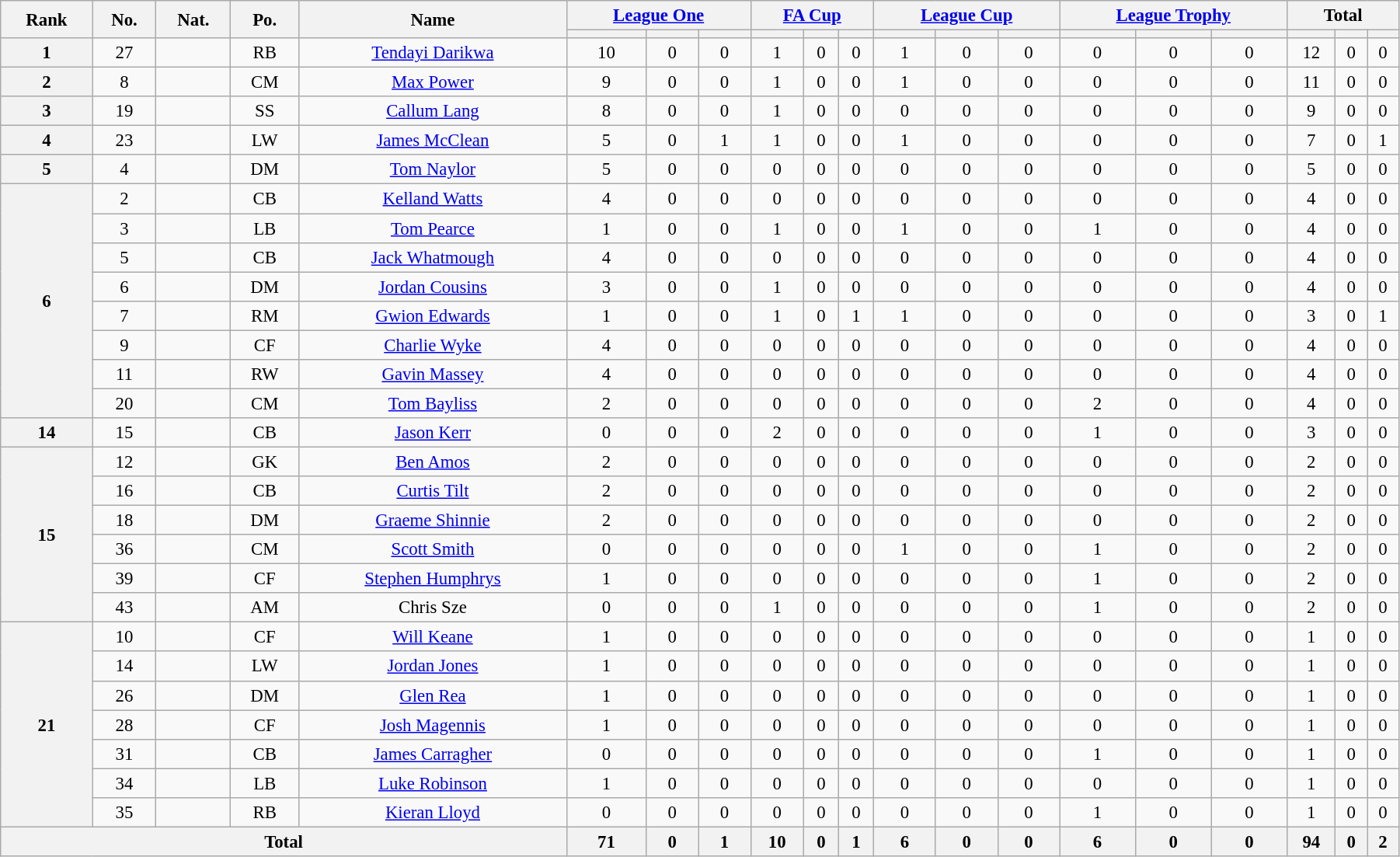<table class="wikitable" style="text-align:center; font-size:95%; width:95%;">
<tr>
<th rowspan=2>Rank</th>
<th rowspan=2>No.</th>
<th rowspan=2>Nat.</th>
<th rowspan=2>Po.</th>
<th rowspan=2>Name</th>
<th colspan=3><a href='#'>League One</a></th>
<th colspan=3><a href='#'>FA Cup</a></th>
<th colspan=3><a href='#'>League Cup</a></th>
<th colspan=3><a href='#'>League Trophy</a></th>
<th colspan=3>Total</th>
</tr>
<tr>
<th></th>
<th></th>
<th></th>
<th></th>
<th></th>
<th></th>
<th></th>
<th></th>
<th></th>
<th></th>
<th></th>
<th></th>
<th></th>
<th></th>
<th></th>
</tr>
<tr>
<th rowspan=1>1</th>
<td>27</td>
<td></td>
<td>RB</td>
<td><a href='#'>Tendayi Darikwa</a></td>
<td>10</td>
<td>0</td>
<td>0</td>
<td>1</td>
<td>0</td>
<td>0</td>
<td>1</td>
<td>0</td>
<td>0</td>
<td>0</td>
<td>0</td>
<td>0</td>
<td>12</td>
<td>0</td>
<td>0</td>
</tr>
<tr>
<th rowspan=1>2</th>
<td>8</td>
<td></td>
<td>CM</td>
<td><a href='#'>Max Power</a></td>
<td>9</td>
<td>0</td>
<td>0</td>
<td>1</td>
<td>0</td>
<td>0</td>
<td>1</td>
<td>0</td>
<td>0</td>
<td>0</td>
<td>0</td>
<td>0</td>
<td>11</td>
<td>0</td>
<td>0</td>
</tr>
<tr>
<th rowspan=1>3</th>
<td>19</td>
<td></td>
<td>SS</td>
<td><a href='#'>Callum Lang</a></td>
<td>8</td>
<td>0</td>
<td>0</td>
<td>1</td>
<td>0</td>
<td>0</td>
<td>0</td>
<td>0</td>
<td>0</td>
<td>0</td>
<td>0</td>
<td>0</td>
<td>9</td>
<td>0</td>
<td>0</td>
</tr>
<tr>
<th rowspan=1>4</th>
<td>23</td>
<td></td>
<td>LW</td>
<td><a href='#'>James McClean</a></td>
<td>5</td>
<td>0</td>
<td>1</td>
<td>1</td>
<td>0</td>
<td>0</td>
<td>1</td>
<td>0</td>
<td>0</td>
<td>0</td>
<td>0</td>
<td>0</td>
<td>7</td>
<td>0</td>
<td>1</td>
</tr>
<tr>
<th rowspan=1>5</th>
<td>4</td>
<td></td>
<td>DM</td>
<td><a href='#'>Tom Naylor</a></td>
<td>5</td>
<td>0</td>
<td>0</td>
<td>0</td>
<td>0</td>
<td>0</td>
<td>0</td>
<td>0</td>
<td>0</td>
<td>0</td>
<td>0</td>
<td>0</td>
<td>5</td>
<td>0</td>
<td>0</td>
</tr>
<tr>
<th rowspan=8>6</th>
<td>2</td>
<td></td>
<td>CB</td>
<td><a href='#'>Kelland Watts</a></td>
<td>4</td>
<td>0</td>
<td>0</td>
<td>0</td>
<td>0</td>
<td>0</td>
<td>0</td>
<td>0</td>
<td>0</td>
<td>0</td>
<td>0</td>
<td>0</td>
<td>4</td>
<td>0</td>
<td>0</td>
</tr>
<tr>
<td>3</td>
<td></td>
<td>LB</td>
<td><a href='#'>Tom Pearce</a></td>
<td>1</td>
<td>0</td>
<td>0</td>
<td>1</td>
<td>0</td>
<td>0</td>
<td>1</td>
<td>0</td>
<td>0</td>
<td>1</td>
<td>0</td>
<td>0</td>
<td>4</td>
<td>0</td>
<td>0</td>
</tr>
<tr>
<td>5</td>
<td></td>
<td>CB</td>
<td><a href='#'>Jack Whatmough</a></td>
<td>4</td>
<td>0</td>
<td>0</td>
<td>0</td>
<td>0</td>
<td>0</td>
<td>0</td>
<td>0</td>
<td>0</td>
<td>0</td>
<td>0</td>
<td>0</td>
<td>4</td>
<td>0</td>
<td>0</td>
</tr>
<tr>
<td>6</td>
<td></td>
<td>DM</td>
<td><a href='#'>Jordan Cousins</a></td>
<td>3</td>
<td>0</td>
<td>0</td>
<td>1</td>
<td>0</td>
<td>0</td>
<td>0</td>
<td>0</td>
<td>0</td>
<td>0</td>
<td>0</td>
<td>0</td>
<td>4</td>
<td>0</td>
<td>0</td>
</tr>
<tr>
<td>7</td>
<td></td>
<td>RM</td>
<td><a href='#'>Gwion Edwards</a></td>
<td>1</td>
<td>0</td>
<td>0</td>
<td>1</td>
<td>0</td>
<td>1</td>
<td>1</td>
<td>0</td>
<td>0</td>
<td>0</td>
<td>0</td>
<td>0</td>
<td>3</td>
<td>0</td>
<td>1</td>
</tr>
<tr>
<td>9</td>
<td></td>
<td>CF</td>
<td><a href='#'>Charlie Wyke</a></td>
<td>4</td>
<td>0</td>
<td>0</td>
<td>0</td>
<td>0</td>
<td>0</td>
<td>0</td>
<td>0</td>
<td>0</td>
<td>0</td>
<td>0</td>
<td>0</td>
<td>4</td>
<td>0</td>
<td>0</td>
</tr>
<tr>
<td>11</td>
<td></td>
<td>RW</td>
<td><a href='#'>Gavin Massey</a></td>
<td>4</td>
<td>0</td>
<td>0</td>
<td>0</td>
<td>0</td>
<td>0</td>
<td>0</td>
<td>0</td>
<td>0</td>
<td>0</td>
<td>0</td>
<td>0</td>
<td>4</td>
<td>0</td>
<td>0</td>
</tr>
<tr>
<td>20</td>
<td></td>
<td>CM</td>
<td><a href='#'>Tom Bayliss</a></td>
<td>2</td>
<td>0</td>
<td>0</td>
<td>0</td>
<td>0</td>
<td>0</td>
<td>0</td>
<td>0</td>
<td>0</td>
<td>2</td>
<td>0</td>
<td>0</td>
<td>4</td>
<td>0</td>
<td>0</td>
</tr>
<tr>
<th rowspan=1>14</th>
<td>15</td>
<td></td>
<td>CB</td>
<td><a href='#'>Jason Kerr</a></td>
<td>0</td>
<td>0</td>
<td>0</td>
<td>2</td>
<td>0</td>
<td>0</td>
<td>0</td>
<td>0</td>
<td>0</td>
<td>1</td>
<td>0</td>
<td>0</td>
<td>3</td>
<td>0</td>
<td>0</td>
</tr>
<tr>
<th rowspan=6>15</th>
<td>12</td>
<td></td>
<td>GK</td>
<td><a href='#'>Ben Amos</a></td>
<td>2</td>
<td>0</td>
<td>0</td>
<td>0</td>
<td>0</td>
<td>0</td>
<td>0</td>
<td>0</td>
<td>0</td>
<td>0</td>
<td>0</td>
<td>0</td>
<td>2</td>
<td>0</td>
<td>0</td>
</tr>
<tr>
<td>16</td>
<td></td>
<td>CB</td>
<td><a href='#'>Curtis Tilt</a></td>
<td>2</td>
<td>0</td>
<td>0</td>
<td>0</td>
<td>0</td>
<td>0</td>
<td>0</td>
<td>0</td>
<td>0</td>
<td>0</td>
<td>0</td>
<td>0</td>
<td>2</td>
<td>0</td>
<td>0</td>
</tr>
<tr>
<td>18</td>
<td></td>
<td>DM</td>
<td><a href='#'>Graeme Shinnie</a></td>
<td>2</td>
<td>0</td>
<td>0</td>
<td>0</td>
<td>0</td>
<td>0</td>
<td>0</td>
<td>0</td>
<td>0</td>
<td>0</td>
<td>0</td>
<td>0</td>
<td>2</td>
<td>0</td>
<td>0</td>
</tr>
<tr>
<td>36</td>
<td></td>
<td>CM</td>
<td><a href='#'>Scott Smith</a></td>
<td>0</td>
<td>0</td>
<td>0</td>
<td>0</td>
<td>0</td>
<td>0</td>
<td>1</td>
<td>0</td>
<td>0</td>
<td>1</td>
<td>0</td>
<td>0</td>
<td>2</td>
<td>0</td>
<td>0</td>
</tr>
<tr>
<td>39</td>
<td></td>
<td>CF</td>
<td><a href='#'>Stephen Humphrys</a></td>
<td>1</td>
<td>0</td>
<td>0</td>
<td>0</td>
<td>0</td>
<td>0</td>
<td>0</td>
<td>0</td>
<td>0</td>
<td>1</td>
<td>0</td>
<td>0</td>
<td>2</td>
<td>0</td>
<td>0</td>
</tr>
<tr>
<td>43</td>
<td></td>
<td>AM</td>
<td>Chris Sze</td>
<td>0</td>
<td>0</td>
<td>0</td>
<td>1</td>
<td>0</td>
<td>0</td>
<td>0</td>
<td>0</td>
<td>0</td>
<td>1</td>
<td>0</td>
<td>0</td>
<td>2</td>
<td>0</td>
<td>0</td>
</tr>
<tr>
<th rowspan=7>21</th>
<td>10</td>
<td></td>
<td>CF</td>
<td><a href='#'>Will Keane</a></td>
<td>1</td>
<td>0</td>
<td>0</td>
<td>0</td>
<td>0</td>
<td>0</td>
<td>0</td>
<td>0</td>
<td>0</td>
<td>0</td>
<td>0</td>
<td>0</td>
<td>1</td>
<td>0</td>
<td>0</td>
</tr>
<tr>
<td>14</td>
<td></td>
<td>LW</td>
<td><a href='#'>Jordan Jones</a></td>
<td>1</td>
<td>0</td>
<td>0</td>
<td>0</td>
<td>0</td>
<td>0</td>
<td>0</td>
<td>0</td>
<td>0</td>
<td>0</td>
<td>0</td>
<td>0</td>
<td>1</td>
<td>0</td>
<td>0</td>
</tr>
<tr>
<td>26</td>
<td></td>
<td>DM</td>
<td><a href='#'>Glen Rea</a></td>
<td>1</td>
<td>0</td>
<td>0</td>
<td>0</td>
<td>0</td>
<td>0</td>
<td>0</td>
<td>0</td>
<td>0</td>
<td>0</td>
<td>0</td>
<td>0</td>
<td>1</td>
<td>0</td>
<td>0</td>
</tr>
<tr>
<td>28</td>
<td></td>
<td>CF</td>
<td><a href='#'>Josh Magennis</a></td>
<td>1</td>
<td>0</td>
<td>0</td>
<td>0</td>
<td>0</td>
<td>0</td>
<td>0</td>
<td>0</td>
<td>0</td>
<td>0</td>
<td>0</td>
<td>0</td>
<td>1</td>
<td>0</td>
<td>0</td>
</tr>
<tr>
<td>31</td>
<td></td>
<td>CB</td>
<td><a href='#'>James Carragher</a></td>
<td>0</td>
<td>0</td>
<td>0</td>
<td>0</td>
<td>0</td>
<td>0</td>
<td>0</td>
<td>0</td>
<td>0</td>
<td>1</td>
<td>0</td>
<td>0</td>
<td>1</td>
<td>0</td>
<td>0</td>
</tr>
<tr>
<td>34</td>
<td></td>
<td>LB</td>
<td><a href='#'>Luke Robinson</a></td>
<td>1</td>
<td>0</td>
<td>0</td>
<td>0</td>
<td>0</td>
<td>0</td>
<td>0</td>
<td>0</td>
<td>0</td>
<td>0</td>
<td>0</td>
<td>0</td>
<td>1</td>
<td>0</td>
<td>0</td>
</tr>
<tr>
<td>35</td>
<td></td>
<td>RB</td>
<td><a href='#'>Kieran Lloyd</a></td>
<td>0</td>
<td>0</td>
<td>0</td>
<td>0</td>
<td>0</td>
<td>0</td>
<td>0</td>
<td>0</td>
<td>0</td>
<td>1</td>
<td>0</td>
<td>0</td>
<td>1</td>
<td>0</td>
<td>0</td>
</tr>
<tr>
<th colspan=5>Total</th>
<th>71</th>
<th>0</th>
<th>1</th>
<th>10</th>
<th>0</th>
<th>1</th>
<th>6</th>
<th>0</th>
<th>0</th>
<th>6</th>
<th>0</th>
<th>0</th>
<th>94</th>
<th>0</th>
<th>2</th>
</tr>
</table>
